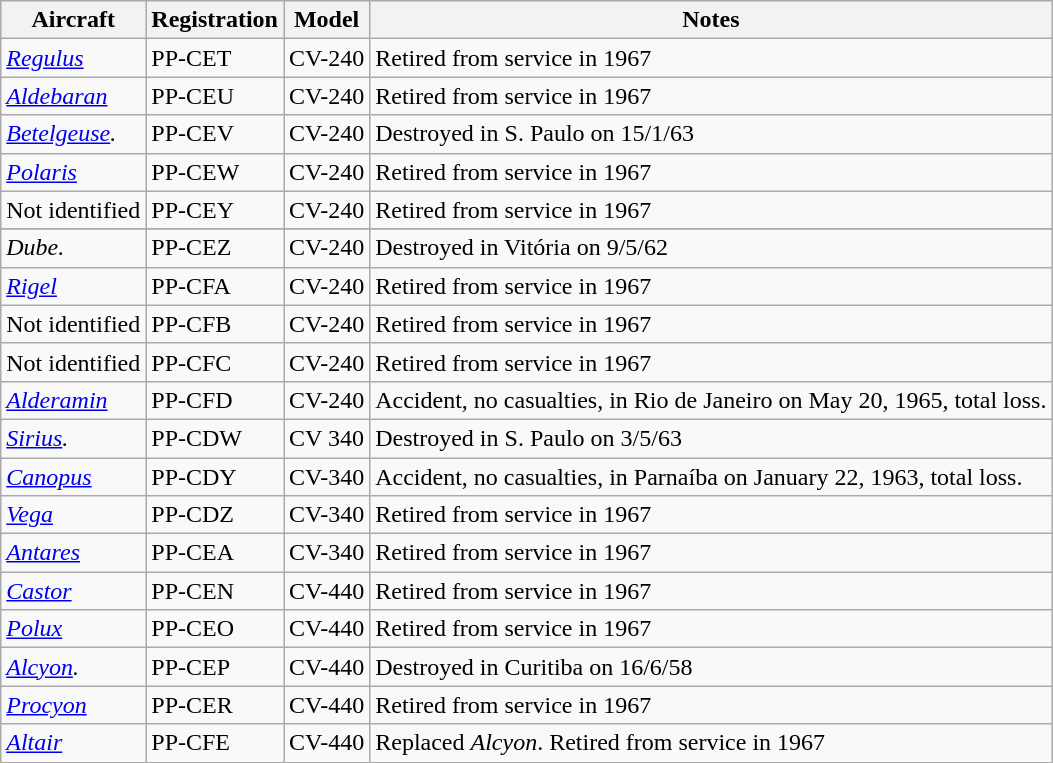<table class="wikitable">
<tr>
<th>Aircraft</th>
<th>Registration</th>
<th>Model</th>
<th>Notes</th>
</tr>
<tr>
<td><em><a href='#'>Regulus</a></em></td>
<td>PP-CET</td>
<td>CV-240</td>
<td>Retired from service in 1967</td>
</tr>
<tr>
<td><em><a href='#'>Aldebaran</a></em></td>
<td>PP-CEU</td>
<td>CV-240</td>
<td>Retired from service in 1967</td>
</tr>
<tr>
<td><em><a href='#'>Betelgeuse</a>.</em></td>
<td>PP-CEV</td>
<td>CV-240</td>
<td>Destroyed in S. Paulo on 15/1/63</td>
</tr>
<tr>
<td><em><a href='#'>Polaris</a></em></td>
<td>PP-CEW</td>
<td>CV-240</td>
<td>Retired from service in 1967</td>
</tr>
<tr>
<td>Not identified</td>
<td>PP-CEY</td>
<td>CV-240</td>
<td>Retired from service in 1967</td>
</tr>
<tr>
</tr>
<tr>
<td><em>Dube.</em></td>
<td>PP-CEZ</td>
<td>CV-240</td>
<td>Destroyed in Vitória on 9/5/62</td>
</tr>
<tr>
<td><em><a href='#'>Rigel</a></em></td>
<td>PP-CFA</td>
<td>CV-240</td>
<td>Retired from service in 1967</td>
</tr>
<tr>
<td>Not identified</td>
<td>PP-CFB</td>
<td>CV-240</td>
<td>Retired from service in 1967</td>
</tr>
<tr>
<td>Not identified</td>
<td>PP-CFC</td>
<td>CV-240</td>
<td>Retired from service in 1967</td>
</tr>
<tr>
<td><em><a href='#'>Alderamin</a></em></td>
<td>PP-CFD</td>
<td>CV-240</td>
<td>Accident, no casualties, in Rio de Janeiro on May 20, 1965, total loss.</td>
</tr>
<tr>
<td><em><a href='#'>Sirius</a>.</em></td>
<td>PP-CDW</td>
<td>CV 340</td>
<td>Destroyed in S. Paulo on 3/5/63</td>
</tr>
<tr>
<td><em><a href='#'>Canopus</a></em></td>
<td>PP-CDY</td>
<td>CV-340</td>
<td>Accident, no casualties, in Parnaíba on January 22, 1963, total loss.</td>
</tr>
<tr>
<td><em><a href='#'>Vega</a></em></td>
<td>PP-CDZ</td>
<td>CV-340</td>
<td>Retired from service in 1967</td>
</tr>
<tr>
<td><em><a href='#'>Antares</a></em></td>
<td>PP-CEA</td>
<td>CV-340</td>
<td>Retired from service in 1967</td>
</tr>
<tr>
<td><em><a href='#'>Castor</a></em></td>
<td>PP-CEN</td>
<td>CV-440</td>
<td>Retired from service in 1967</td>
</tr>
<tr>
<td><em><a href='#'>Polux</a></em></td>
<td>PP-CEO</td>
<td>CV-440</td>
<td>Retired from service in 1967</td>
</tr>
<tr>
<td><em><a href='#'>Alcyon</a>.</em></td>
<td>PP-CEP</td>
<td>CV-440</td>
<td>Destroyed in Curitiba on 16/6/58</td>
</tr>
<tr>
<td><em><a href='#'>Procyon</a></em></td>
<td>PP-CER</td>
<td>CV-440</td>
<td>Retired from service in 1967</td>
</tr>
<tr>
<td><em><a href='#'>Altair</a></em></td>
<td>PP-CFE</td>
<td>CV-440</td>
<td>Replaced <em>Alcyon</em>. Retired from service in 1967</td>
</tr>
</table>
